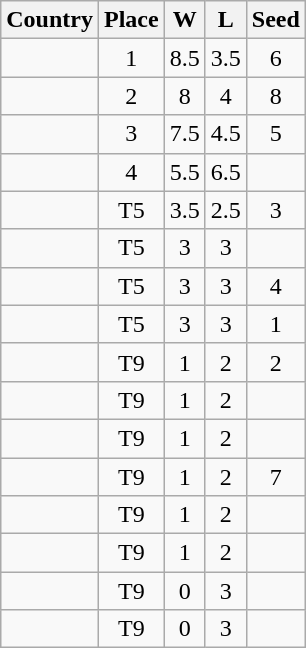<table class="wikitable sortable" style="text-align:center">
<tr>
<th>Country</th>
<th>Place</th>
<th>W</th>
<th>L</th>
<th>Seed</th>
</tr>
<tr>
<td align=left></td>
<td>1</td>
<td>8.5</td>
<td>3.5</td>
<td>6</td>
</tr>
<tr>
<td align=left></td>
<td>2</td>
<td>8</td>
<td>4</td>
<td>8</td>
</tr>
<tr>
<td align=left></td>
<td>3</td>
<td>7.5</td>
<td>4.5</td>
<td>5</td>
</tr>
<tr>
<td align=left></td>
<td>4</td>
<td>5.5</td>
<td>6.5</td>
<td></td>
</tr>
<tr>
<td align=left></td>
<td>T5</td>
<td>3.5</td>
<td>2.5</td>
<td>3</td>
</tr>
<tr>
<td align=left></td>
<td>T5</td>
<td>3</td>
<td>3</td>
<td></td>
</tr>
<tr>
<td align=left></td>
<td>T5</td>
<td>3</td>
<td>3</td>
<td>4</td>
</tr>
<tr>
<td align=left></td>
<td>T5</td>
<td>3</td>
<td>3</td>
<td>1</td>
</tr>
<tr>
<td align=left></td>
<td>T9</td>
<td>1</td>
<td>2</td>
<td>2</td>
</tr>
<tr>
<td align=left></td>
<td>T9</td>
<td>1</td>
<td>2</td>
<td></td>
</tr>
<tr>
<td align=left></td>
<td>T9</td>
<td>1</td>
<td>2</td>
<td></td>
</tr>
<tr>
<td align=left></td>
<td>T9</td>
<td>1</td>
<td>2</td>
<td>7</td>
</tr>
<tr>
<td align=left></td>
<td>T9</td>
<td>1</td>
<td>2</td>
<td></td>
</tr>
<tr>
<td align=left></td>
<td>T9</td>
<td>1</td>
<td>2</td>
<td></td>
</tr>
<tr>
<td align=left></td>
<td>T9</td>
<td>0</td>
<td>3</td>
<td></td>
</tr>
<tr>
<td align=left></td>
<td>T9</td>
<td>0</td>
<td>3</td>
<td></td>
</tr>
</table>
